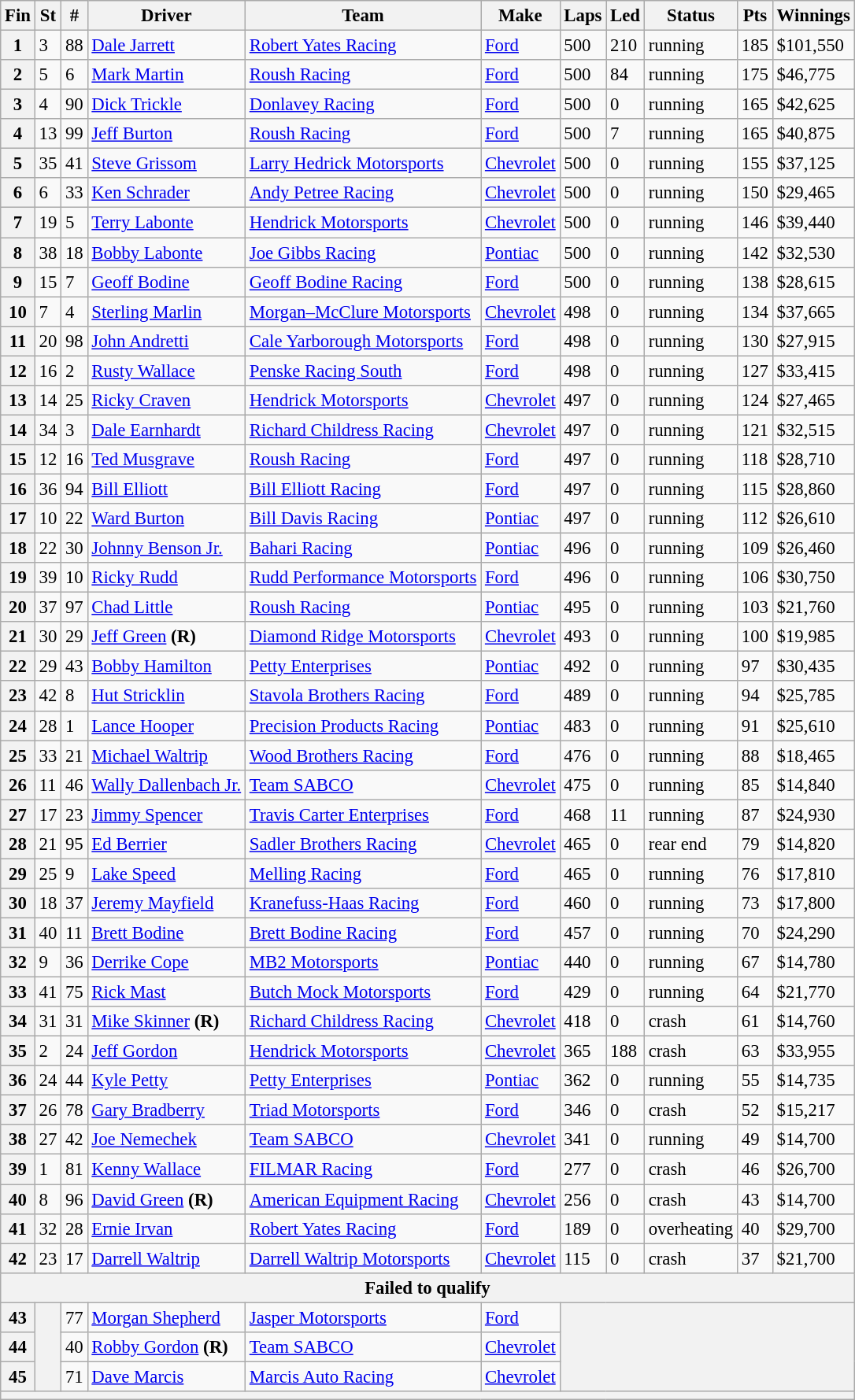<table class="wikitable" style="font-size:95%">
<tr>
<th>Fin</th>
<th>St</th>
<th>#</th>
<th>Driver</th>
<th>Team</th>
<th>Make</th>
<th>Laps</th>
<th>Led</th>
<th>Status</th>
<th>Pts</th>
<th>Winnings</th>
</tr>
<tr>
<th>1</th>
<td>3</td>
<td>88</td>
<td><a href='#'>Dale Jarrett</a></td>
<td><a href='#'>Robert Yates Racing</a></td>
<td><a href='#'>Ford</a></td>
<td>500</td>
<td>210</td>
<td>running</td>
<td>185</td>
<td>$101,550</td>
</tr>
<tr>
<th>2</th>
<td>5</td>
<td>6</td>
<td><a href='#'>Mark Martin</a></td>
<td><a href='#'>Roush Racing</a></td>
<td><a href='#'>Ford</a></td>
<td>500</td>
<td>84</td>
<td>running</td>
<td>175</td>
<td>$46,775</td>
</tr>
<tr>
<th>3</th>
<td>4</td>
<td>90</td>
<td><a href='#'>Dick Trickle</a></td>
<td><a href='#'>Donlavey Racing</a></td>
<td><a href='#'>Ford</a></td>
<td>500</td>
<td>0</td>
<td>running</td>
<td>165</td>
<td>$42,625</td>
</tr>
<tr>
<th>4</th>
<td>13</td>
<td>99</td>
<td><a href='#'>Jeff Burton</a></td>
<td><a href='#'>Roush Racing</a></td>
<td><a href='#'>Ford</a></td>
<td>500</td>
<td>7</td>
<td>running</td>
<td>165</td>
<td>$40,875</td>
</tr>
<tr>
<th>5</th>
<td>35</td>
<td>41</td>
<td><a href='#'>Steve Grissom</a></td>
<td><a href='#'>Larry Hedrick Motorsports</a></td>
<td><a href='#'>Chevrolet</a></td>
<td>500</td>
<td>0</td>
<td>running</td>
<td>155</td>
<td>$37,125</td>
</tr>
<tr>
<th>6</th>
<td>6</td>
<td>33</td>
<td><a href='#'>Ken Schrader</a></td>
<td><a href='#'>Andy Petree Racing</a></td>
<td><a href='#'>Chevrolet</a></td>
<td>500</td>
<td>0</td>
<td>running</td>
<td>150</td>
<td>$29,465</td>
</tr>
<tr>
<th>7</th>
<td>19</td>
<td>5</td>
<td><a href='#'>Terry Labonte</a></td>
<td><a href='#'>Hendrick Motorsports</a></td>
<td><a href='#'>Chevrolet</a></td>
<td>500</td>
<td>0</td>
<td>running</td>
<td>146</td>
<td>$39,440</td>
</tr>
<tr>
<th>8</th>
<td>38</td>
<td>18</td>
<td><a href='#'>Bobby Labonte</a></td>
<td><a href='#'>Joe Gibbs Racing</a></td>
<td><a href='#'>Pontiac</a></td>
<td>500</td>
<td>0</td>
<td>running</td>
<td>142</td>
<td>$32,530</td>
</tr>
<tr>
<th>9</th>
<td>15</td>
<td>7</td>
<td><a href='#'>Geoff Bodine</a></td>
<td><a href='#'>Geoff Bodine Racing</a></td>
<td><a href='#'>Ford</a></td>
<td>500</td>
<td>0</td>
<td>running</td>
<td>138</td>
<td>$28,615</td>
</tr>
<tr>
<th>10</th>
<td>7</td>
<td>4</td>
<td><a href='#'>Sterling Marlin</a></td>
<td><a href='#'>Morgan–McClure Motorsports</a></td>
<td><a href='#'>Chevrolet</a></td>
<td>498</td>
<td>0</td>
<td>running</td>
<td>134</td>
<td>$37,665</td>
</tr>
<tr>
<th>11</th>
<td>20</td>
<td>98</td>
<td><a href='#'>John Andretti</a></td>
<td><a href='#'>Cale Yarborough Motorsports</a></td>
<td><a href='#'>Ford</a></td>
<td>498</td>
<td>0</td>
<td>running</td>
<td>130</td>
<td>$27,915</td>
</tr>
<tr>
<th>12</th>
<td>16</td>
<td>2</td>
<td><a href='#'>Rusty Wallace</a></td>
<td><a href='#'>Penske Racing South</a></td>
<td><a href='#'>Ford</a></td>
<td>498</td>
<td>0</td>
<td>running</td>
<td>127</td>
<td>$33,415</td>
</tr>
<tr>
<th>13</th>
<td>14</td>
<td>25</td>
<td><a href='#'>Ricky Craven</a></td>
<td><a href='#'>Hendrick Motorsports</a></td>
<td><a href='#'>Chevrolet</a></td>
<td>497</td>
<td>0</td>
<td>running</td>
<td>124</td>
<td>$27,465</td>
</tr>
<tr>
<th>14</th>
<td>34</td>
<td>3</td>
<td><a href='#'>Dale Earnhardt</a></td>
<td><a href='#'>Richard Childress Racing</a></td>
<td><a href='#'>Chevrolet</a></td>
<td>497</td>
<td>0</td>
<td>running</td>
<td>121</td>
<td>$32,515</td>
</tr>
<tr>
<th>15</th>
<td>12</td>
<td>16</td>
<td><a href='#'>Ted Musgrave</a></td>
<td><a href='#'>Roush Racing</a></td>
<td><a href='#'>Ford</a></td>
<td>497</td>
<td>0</td>
<td>running</td>
<td>118</td>
<td>$28,710</td>
</tr>
<tr>
<th>16</th>
<td>36</td>
<td>94</td>
<td><a href='#'>Bill Elliott</a></td>
<td><a href='#'>Bill Elliott Racing</a></td>
<td><a href='#'>Ford</a></td>
<td>497</td>
<td>0</td>
<td>running</td>
<td>115</td>
<td>$28,860</td>
</tr>
<tr>
<th>17</th>
<td>10</td>
<td>22</td>
<td><a href='#'>Ward Burton</a></td>
<td><a href='#'>Bill Davis Racing</a></td>
<td><a href='#'>Pontiac</a></td>
<td>497</td>
<td>0</td>
<td>running</td>
<td>112</td>
<td>$26,610</td>
</tr>
<tr>
<th>18</th>
<td>22</td>
<td>30</td>
<td><a href='#'>Johnny Benson Jr.</a></td>
<td><a href='#'>Bahari Racing</a></td>
<td><a href='#'>Pontiac</a></td>
<td>496</td>
<td>0</td>
<td>running</td>
<td>109</td>
<td>$26,460</td>
</tr>
<tr>
<th>19</th>
<td>39</td>
<td>10</td>
<td><a href='#'>Ricky Rudd</a></td>
<td><a href='#'>Rudd Performance Motorsports</a></td>
<td><a href='#'>Ford</a></td>
<td>496</td>
<td>0</td>
<td>running</td>
<td>106</td>
<td>$30,750</td>
</tr>
<tr>
<th>20</th>
<td>37</td>
<td>97</td>
<td><a href='#'>Chad Little</a></td>
<td><a href='#'>Roush Racing</a></td>
<td><a href='#'>Pontiac</a></td>
<td>495</td>
<td>0</td>
<td>running</td>
<td>103</td>
<td>$21,760</td>
</tr>
<tr>
<th>21</th>
<td>30</td>
<td>29</td>
<td><a href='#'>Jeff Green</a> <strong>(R)</strong></td>
<td><a href='#'>Diamond Ridge Motorsports</a></td>
<td><a href='#'>Chevrolet</a></td>
<td>493</td>
<td>0</td>
<td>running</td>
<td>100</td>
<td>$19,985</td>
</tr>
<tr>
<th>22</th>
<td>29</td>
<td>43</td>
<td><a href='#'>Bobby Hamilton</a></td>
<td><a href='#'>Petty Enterprises</a></td>
<td><a href='#'>Pontiac</a></td>
<td>492</td>
<td>0</td>
<td>running</td>
<td>97</td>
<td>$30,435</td>
</tr>
<tr>
<th>23</th>
<td>42</td>
<td>8</td>
<td><a href='#'>Hut Stricklin</a></td>
<td><a href='#'>Stavola Brothers Racing</a></td>
<td><a href='#'>Ford</a></td>
<td>489</td>
<td>0</td>
<td>running</td>
<td>94</td>
<td>$25,785</td>
</tr>
<tr>
<th>24</th>
<td>28</td>
<td>1</td>
<td><a href='#'>Lance Hooper</a></td>
<td><a href='#'>Precision Products Racing</a></td>
<td><a href='#'>Pontiac</a></td>
<td>483</td>
<td>0</td>
<td>running</td>
<td>91</td>
<td>$25,610</td>
</tr>
<tr>
<th>25</th>
<td>33</td>
<td>21</td>
<td><a href='#'>Michael Waltrip</a></td>
<td><a href='#'>Wood Brothers Racing</a></td>
<td><a href='#'>Ford</a></td>
<td>476</td>
<td>0</td>
<td>running</td>
<td>88</td>
<td>$18,465</td>
</tr>
<tr>
<th>26</th>
<td>11</td>
<td>46</td>
<td><a href='#'>Wally Dallenbach Jr.</a></td>
<td><a href='#'>Team SABCO</a></td>
<td><a href='#'>Chevrolet</a></td>
<td>475</td>
<td>0</td>
<td>running</td>
<td>85</td>
<td>$14,840</td>
</tr>
<tr>
<th>27</th>
<td>17</td>
<td>23</td>
<td><a href='#'>Jimmy Spencer</a></td>
<td><a href='#'>Travis Carter Enterprises</a></td>
<td><a href='#'>Ford</a></td>
<td>468</td>
<td>11</td>
<td>running</td>
<td>87</td>
<td>$24,930</td>
</tr>
<tr>
<th>28</th>
<td>21</td>
<td>95</td>
<td><a href='#'>Ed Berrier</a></td>
<td><a href='#'>Sadler Brothers Racing</a></td>
<td><a href='#'>Chevrolet</a></td>
<td>465</td>
<td>0</td>
<td>rear end</td>
<td>79</td>
<td>$14,820</td>
</tr>
<tr>
<th>29</th>
<td>25</td>
<td>9</td>
<td><a href='#'>Lake Speed</a></td>
<td><a href='#'>Melling Racing</a></td>
<td><a href='#'>Ford</a></td>
<td>465</td>
<td>0</td>
<td>running</td>
<td>76</td>
<td>$17,810</td>
</tr>
<tr>
<th>30</th>
<td>18</td>
<td>37</td>
<td><a href='#'>Jeremy Mayfield</a></td>
<td><a href='#'>Kranefuss-Haas Racing</a></td>
<td><a href='#'>Ford</a></td>
<td>460</td>
<td>0</td>
<td>running</td>
<td>73</td>
<td>$17,800</td>
</tr>
<tr>
<th>31</th>
<td>40</td>
<td>11</td>
<td><a href='#'>Brett Bodine</a></td>
<td><a href='#'>Brett Bodine Racing</a></td>
<td><a href='#'>Ford</a></td>
<td>457</td>
<td>0</td>
<td>running</td>
<td>70</td>
<td>$24,290</td>
</tr>
<tr>
<th>32</th>
<td>9</td>
<td>36</td>
<td><a href='#'>Derrike Cope</a></td>
<td><a href='#'>MB2 Motorsports</a></td>
<td><a href='#'>Pontiac</a></td>
<td>440</td>
<td>0</td>
<td>running</td>
<td>67</td>
<td>$14,780</td>
</tr>
<tr>
<th>33</th>
<td>41</td>
<td>75</td>
<td><a href='#'>Rick Mast</a></td>
<td><a href='#'>Butch Mock Motorsports</a></td>
<td><a href='#'>Ford</a></td>
<td>429</td>
<td>0</td>
<td>running</td>
<td>64</td>
<td>$21,770</td>
</tr>
<tr>
<th>34</th>
<td>31</td>
<td>31</td>
<td><a href='#'>Mike Skinner</a> <strong>(R)</strong></td>
<td><a href='#'>Richard Childress Racing</a></td>
<td><a href='#'>Chevrolet</a></td>
<td>418</td>
<td>0</td>
<td>crash</td>
<td>61</td>
<td>$14,760</td>
</tr>
<tr>
<th>35</th>
<td>2</td>
<td>24</td>
<td><a href='#'>Jeff Gordon</a></td>
<td><a href='#'>Hendrick Motorsports</a></td>
<td><a href='#'>Chevrolet</a></td>
<td>365</td>
<td>188</td>
<td>crash</td>
<td>63</td>
<td>$33,955</td>
</tr>
<tr>
<th>36</th>
<td>24</td>
<td>44</td>
<td><a href='#'>Kyle Petty</a></td>
<td><a href='#'>Petty Enterprises</a></td>
<td><a href='#'>Pontiac</a></td>
<td>362</td>
<td>0</td>
<td>running</td>
<td>55</td>
<td>$14,735</td>
</tr>
<tr>
<th>37</th>
<td>26</td>
<td>78</td>
<td><a href='#'>Gary Bradberry</a></td>
<td><a href='#'>Triad Motorsports</a></td>
<td><a href='#'>Ford</a></td>
<td>346</td>
<td>0</td>
<td>crash</td>
<td>52</td>
<td>$15,217</td>
</tr>
<tr>
<th>38</th>
<td>27</td>
<td>42</td>
<td><a href='#'>Joe Nemechek</a></td>
<td><a href='#'>Team SABCO</a></td>
<td><a href='#'>Chevrolet</a></td>
<td>341</td>
<td>0</td>
<td>running</td>
<td>49</td>
<td>$14,700</td>
</tr>
<tr>
<th>39</th>
<td>1</td>
<td>81</td>
<td><a href='#'>Kenny Wallace</a></td>
<td><a href='#'>FILMAR Racing</a></td>
<td><a href='#'>Ford</a></td>
<td>277</td>
<td>0</td>
<td>crash</td>
<td>46</td>
<td>$26,700</td>
</tr>
<tr>
<th>40</th>
<td>8</td>
<td>96</td>
<td><a href='#'>David Green</a> <strong>(R)</strong></td>
<td><a href='#'>American Equipment Racing</a></td>
<td><a href='#'>Chevrolet</a></td>
<td>256</td>
<td>0</td>
<td>crash</td>
<td>43</td>
<td>$14,700</td>
</tr>
<tr>
<th>41</th>
<td>32</td>
<td>28</td>
<td><a href='#'>Ernie Irvan</a></td>
<td><a href='#'>Robert Yates Racing</a></td>
<td><a href='#'>Ford</a></td>
<td>189</td>
<td>0</td>
<td>overheating</td>
<td>40</td>
<td>$29,700</td>
</tr>
<tr>
<th>42</th>
<td>23</td>
<td>17</td>
<td><a href='#'>Darrell Waltrip</a></td>
<td><a href='#'>Darrell Waltrip Motorsports</a></td>
<td><a href='#'>Chevrolet</a></td>
<td>115</td>
<td>0</td>
<td>crash</td>
<td>37</td>
<td>$21,700</td>
</tr>
<tr>
<th colspan="11">Failed to qualify</th>
</tr>
<tr>
<th>43</th>
<th rowspan="3"></th>
<td>77</td>
<td><a href='#'>Morgan Shepherd</a></td>
<td><a href='#'>Jasper Motorsports</a></td>
<td><a href='#'>Ford</a></td>
<th colspan="5" rowspan="3"></th>
</tr>
<tr>
<th>44</th>
<td>40</td>
<td><a href='#'>Robby Gordon</a> <strong>(R)</strong></td>
<td><a href='#'>Team SABCO</a></td>
<td><a href='#'>Chevrolet</a></td>
</tr>
<tr>
<th>45</th>
<td>71</td>
<td><a href='#'>Dave Marcis</a></td>
<td><a href='#'>Marcis Auto Racing</a></td>
<td><a href='#'>Chevrolet</a></td>
</tr>
<tr>
<th colspan="11"></th>
</tr>
</table>
